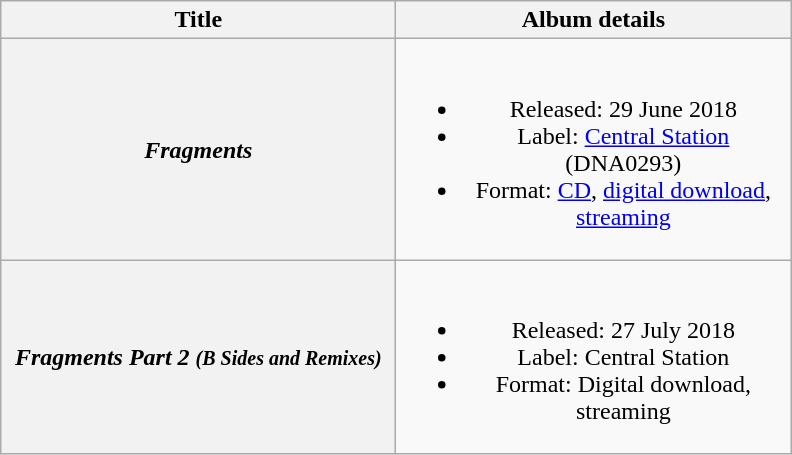<table class="wikitable plainrowheaders" style="text-align:center;">
<tr>
<th scope="col" style="width:16em;">Title</th>
<th scope="col" style="width:16em;">Album details</th>
</tr>
<tr>
<th scope="row"><em>Fragments</em></th>
<td><br><ul><li>Released: 29 June 2018</li><li>Label: <a href='#'>Central Station</a> (DNA0293)</li><li>Format: <a href='#'>CD</a>, <a href='#'>digital download</a>, <a href='#'>streaming</a></li></ul></td>
</tr>
<tr>
<th scope="row"><em>Fragments Part 2 <small>(B Sides and Remixes)</small></em></th>
<td><br><ul><li>Released: 27 July 2018</li><li>Label: Central Station</li><li>Format: Digital download, streaming</li></ul></td>
</tr>
</table>
